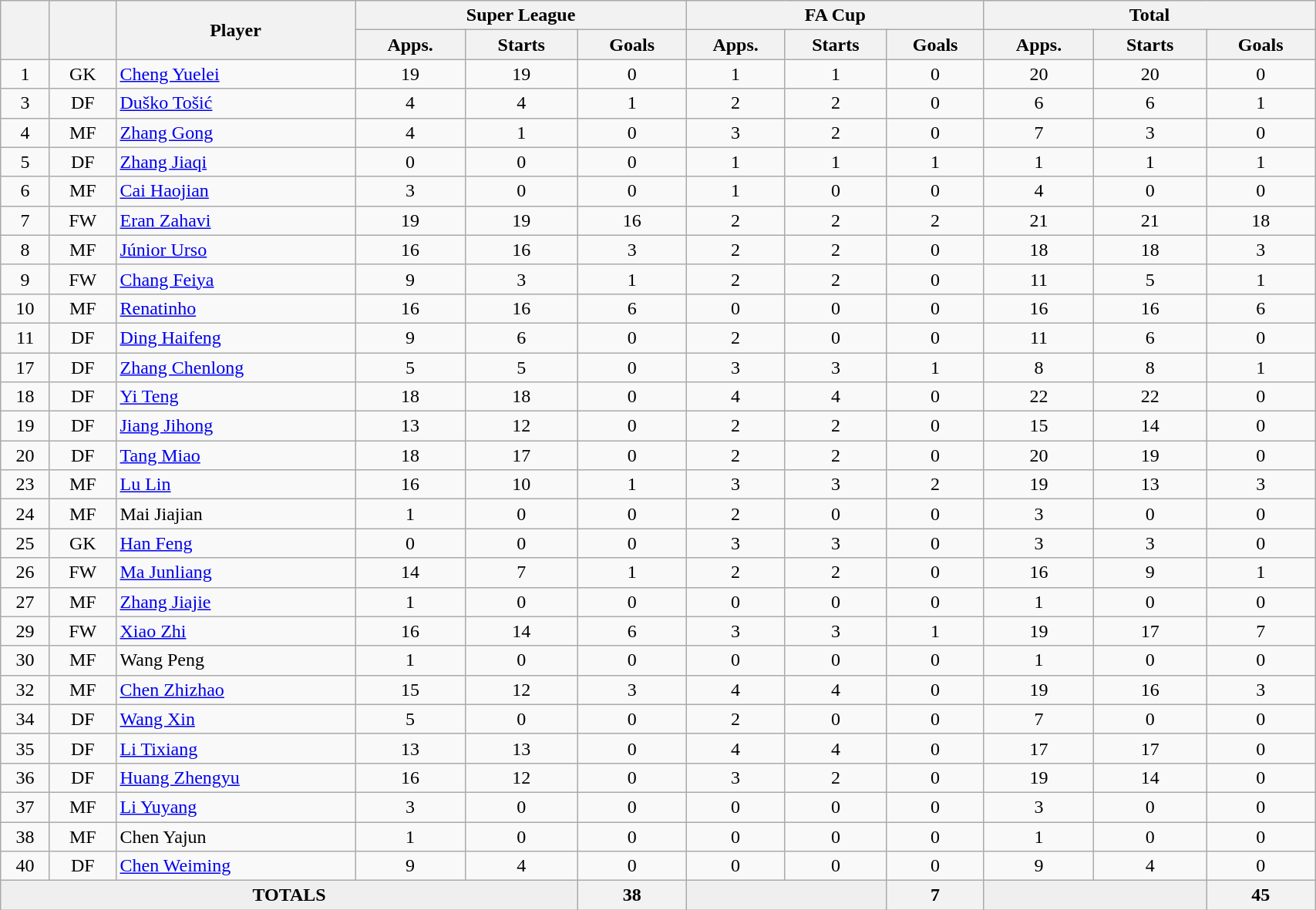<table class="wikitable" style="text-align:center" width=90%>
<tr>
<th rowspan=2></th>
<th rowspan=2></th>
<th rowspan=2 width="200">Player</th>
<th colspan=3 width="150">Super League</th>
<th colspan=3 width="105">FA Cup</th>
<th colspan=3 width="150">Total</th>
</tr>
<tr>
<th>Apps.</th>
<th>Starts</th>
<th>Goals</th>
<th>Apps.</th>
<th>Starts</th>
<th>Goals</th>
<th>Apps.</th>
<th>Starts</th>
<th>Goals</th>
</tr>
<tr>
<td>1</td>
<td>GK</td>
<td align="left"> <a href='#'>Cheng Yuelei</a></td>
<td>19</td>
<td>19</td>
<td>0</td>
<td>1</td>
<td>1</td>
<td>0</td>
<td>20</td>
<td>20</td>
<td>0</td>
</tr>
<tr>
<td>3</td>
<td>DF</td>
<td align="left"> <a href='#'>Duško Tošić</a></td>
<td>4</td>
<td>4</td>
<td>1</td>
<td>2</td>
<td>2</td>
<td>0</td>
<td>6</td>
<td>6</td>
<td>1</td>
</tr>
<tr>
<td>4</td>
<td>MF</td>
<td align="left"> <a href='#'>Zhang Gong</a></td>
<td>4</td>
<td>1</td>
<td>0</td>
<td>3</td>
<td>2</td>
<td>0</td>
<td>7</td>
<td>3</td>
<td>0</td>
</tr>
<tr>
<td>5</td>
<td>DF</td>
<td align="left"> <a href='#'>Zhang Jiaqi</a></td>
<td>0</td>
<td>0</td>
<td>0</td>
<td>1</td>
<td>1</td>
<td>1</td>
<td>1</td>
<td>1</td>
<td>1</td>
</tr>
<tr>
<td>6</td>
<td>MF</td>
<td align="left"> <a href='#'>Cai Haojian</a></td>
<td>3</td>
<td>0</td>
<td>0</td>
<td>1</td>
<td>0</td>
<td>0</td>
<td>4</td>
<td>0</td>
<td>0</td>
</tr>
<tr>
<td>7</td>
<td>FW</td>
<td align="left"> <a href='#'>Eran Zahavi</a></td>
<td>19</td>
<td>19</td>
<td>16</td>
<td>2</td>
<td>2</td>
<td>2</td>
<td>21</td>
<td>21</td>
<td>18</td>
</tr>
<tr>
<td>8</td>
<td>MF</td>
<td align="left"> <a href='#'>Júnior Urso</a></td>
<td>16</td>
<td>16</td>
<td>3</td>
<td>2</td>
<td>2</td>
<td>0</td>
<td>18</td>
<td>18</td>
<td>3</td>
</tr>
<tr>
<td>9</td>
<td>FW</td>
<td align="left"> <a href='#'>Chang Feiya</a></td>
<td>9</td>
<td>3</td>
<td>1</td>
<td>2</td>
<td>2</td>
<td>0</td>
<td>11</td>
<td>5</td>
<td>1</td>
</tr>
<tr>
<td>10</td>
<td>MF</td>
<td align="left"> <a href='#'>Renatinho</a></td>
<td>16</td>
<td>16</td>
<td>6</td>
<td>0</td>
<td>0</td>
<td>0</td>
<td>16</td>
<td>16</td>
<td>6</td>
</tr>
<tr>
<td>11</td>
<td>DF</td>
<td align="left"> <a href='#'>Ding Haifeng</a></td>
<td>9</td>
<td>6</td>
<td>0</td>
<td>2</td>
<td>0</td>
<td>0</td>
<td>11</td>
<td>6</td>
<td>0</td>
</tr>
<tr>
<td>17</td>
<td>DF</td>
<td align="left"> <a href='#'>Zhang Chenlong</a></td>
<td>5</td>
<td>5</td>
<td>0</td>
<td>3</td>
<td>3</td>
<td>1</td>
<td>8</td>
<td>8</td>
<td>1</td>
</tr>
<tr>
<td>18</td>
<td>DF</td>
<td align="left"> <a href='#'>Yi Teng</a></td>
<td>18</td>
<td>18</td>
<td>0</td>
<td>4</td>
<td>4</td>
<td>0</td>
<td>22</td>
<td>22</td>
<td>0</td>
</tr>
<tr>
<td>19</td>
<td>DF</td>
<td align="left"> <a href='#'>Jiang Jihong</a></td>
<td>13</td>
<td>12</td>
<td>0</td>
<td>2</td>
<td>2</td>
<td>0</td>
<td>15</td>
<td>14</td>
<td>0</td>
</tr>
<tr>
<td>20</td>
<td>DF</td>
<td align="left"> <a href='#'>Tang Miao</a></td>
<td>18</td>
<td>17</td>
<td>0</td>
<td>2</td>
<td>2</td>
<td>0</td>
<td>20</td>
<td>19</td>
<td>0</td>
</tr>
<tr>
<td>23</td>
<td>MF</td>
<td align="left"> <a href='#'>Lu Lin</a></td>
<td>16</td>
<td>10</td>
<td>1</td>
<td>3</td>
<td>3</td>
<td>2</td>
<td>19</td>
<td>13</td>
<td>3</td>
</tr>
<tr>
<td>24</td>
<td>MF</td>
<td align="left"> Mai Jiajian</td>
<td>1</td>
<td>0</td>
<td>0</td>
<td>2</td>
<td>0</td>
<td>0</td>
<td>3</td>
<td>0</td>
<td>0</td>
</tr>
<tr>
<td>25</td>
<td>GK</td>
<td align="left"> <a href='#'>Han Feng</a></td>
<td>0</td>
<td>0</td>
<td>0</td>
<td>3</td>
<td>3</td>
<td>0</td>
<td>3</td>
<td>3</td>
<td>0</td>
</tr>
<tr>
<td>26</td>
<td>FW</td>
<td align="left"> <a href='#'>Ma Junliang</a></td>
<td>14</td>
<td>7</td>
<td>1</td>
<td>2</td>
<td>2</td>
<td>0</td>
<td>16</td>
<td>9</td>
<td>1</td>
</tr>
<tr>
<td>27</td>
<td>MF</td>
<td align="left"> <a href='#'>Zhang Jiajie</a></td>
<td>1</td>
<td>0</td>
<td>0</td>
<td>0</td>
<td>0</td>
<td>0</td>
<td>1</td>
<td>0</td>
<td>0</td>
</tr>
<tr>
<td>29</td>
<td>FW</td>
<td align="left"> <a href='#'>Xiao Zhi</a></td>
<td>16</td>
<td>14</td>
<td>6</td>
<td>3</td>
<td>3</td>
<td>1</td>
<td>19</td>
<td>17</td>
<td>7</td>
</tr>
<tr>
<td>30</td>
<td>MF</td>
<td align="left"> Wang Peng</td>
<td>1</td>
<td>0</td>
<td>0</td>
<td>0</td>
<td>0</td>
<td>0</td>
<td>1</td>
<td>0</td>
<td>0</td>
</tr>
<tr>
<td>32</td>
<td>MF</td>
<td align="left"> <a href='#'>Chen Zhizhao</a></td>
<td>15</td>
<td>12</td>
<td>3</td>
<td>4</td>
<td>4</td>
<td>0</td>
<td>19</td>
<td>16</td>
<td>3</td>
</tr>
<tr>
<td>34</td>
<td>DF</td>
<td align="left"> <a href='#'>Wang Xin</a></td>
<td>5</td>
<td>0</td>
<td>0</td>
<td>2</td>
<td>0</td>
<td>0</td>
<td>7</td>
<td>0</td>
<td>0</td>
</tr>
<tr>
<td>35</td>
<td>DF</td>
<td align="left"> <a href='#'>Li Tixiang</a></td>
<td>13</td>
<td>13</td>
<td>0</td>
<td>4</td>
<td>4</td>
<td>0</td>
<td>17</td>
<td>17</td>
<td>0</td>
</tr>
<tr>
<td>36</td>
<td>DF</td>
<td align="left"> <a href='#'>Huang Zhengyu</a></td>
<td>16</td>
<td>12</td>
<td>0</td>
<td>3</td>
<td>2</td>
<td>0</td>
<td>19</td>
<td>14</td>
<td>0</td>
</tr>
<tr>
<td>37</td>
<td>MF</td>
<td align="left"> <a href='#'>Li Yuyang</a></td>
<td>3</td>
<td>0</td>
<td>0</td>
<td>0</td>
<td>0</td>
<td>0</td>
<td>3</td>
<td>0</td>
<td>0</td>
</tr>
<tr>
<td>38</td>
<td>MF</td>
<td align="left"> Chen Yajun</td>
<td>1</td>
<td>0</td>
<td>0</td>
<td>0</td>
<td>0</td>
<td>0</td>
<td>1</td>
<td>0</td>
<td>0</td>
</tr>
<tr>
<td>40</td>
<td>DF</td>
<td align="left"> <a href='#'>Chen Weiming</a></td>
<td>9</td>
<td>4</td>
<td>0</td>
<td>0</td>
<td>0</td>
<td>0</td>
<td>9</td>
<td>4</td>
<td>0</td>
</tr>
<tr>
<td ! colspan=5 style="background: #efefef; text-align: center;"><strong>TOTALS</strong></td>
<th>38</th>
<td ! colspan=2 style="background: #efefef; text-align: center;"></td>
<th>7</th>
<td ! colspan=2 style="background: #efefef; text-align: center;"></td>
<th>45</th>
</tr>
</table>
